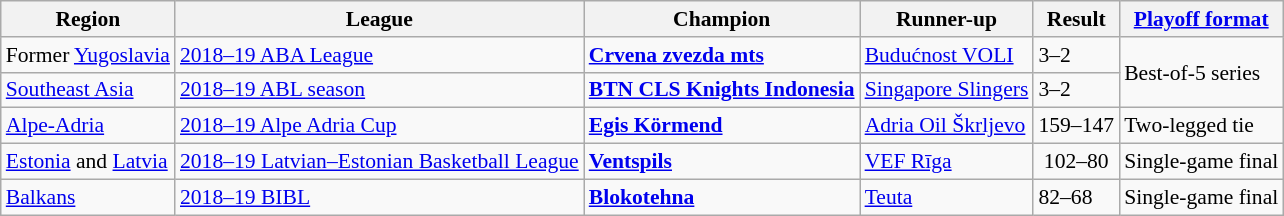<table class="wikitable" style="font-size:90%">
<tr>
<th>Region</th>
<th>League</th>
<th>Champion</th>
<th>Runner-up</th>
<th>Result</th>
<th><a href='#'>Playoff format</a></th>
</tr>
<tr>
<td>Former <a href='#'>Yugoslavia</a></td>
<td><a href='#'>2018–19 ABA League</a></td>
<td> <strong><a href='#'>Crvena zvezda mts</a></strong></td>
<td> <a href='#'>Budućnost VOLI</a></td>
<td>3–2</td>
<td rowspan=2>Best-of-5 series</td>
</tr>
<tr>
<td><a href='#'>Southeast Asia</a></td>
<td><a href='#'>2018–19 ABL season</a></td>
<td> <strong><a href='#'>BTN CLS Knights Indonesia</a></strong></td>
<td> <a href='#'>Singapore Slingers</a></td>
<td>3–2</td>
</tr>
<tr>
<td><a href='#'>Alpe-Adria</a></td>
<td><a href='#'>2018–19 Alpe Adria Cup</a></td>
<td> <strong><a href='#'>Egis Körmend</a></strong></td>
<td> <a href='#'>Adria Oil Škrljevo</a></td>
<td align=center>159–147</td>
<td>Two-legged tie</td>
</tr>
<tr>
<td><a href='#'>Estonia</a> and <a href='#'>Latvia</a></td>
<td><a href='#'>2018–19 Latvian–Estonian Basketball League</a></td>
<td> <strong><a href='#'>Ventspils</a></strong></td>
<td> <a href='#'>VEF Rīga</a></td>
<td align=center>102–80</td>
<td>Single-game final</td>
</tr>
<tr>
<td><a href='#'>Balkans</a></td>
<td><a href='#'>2018–19 BIBL</a></td>
<td> <strong><a href='#'>Blokotehna</a></strong></td>
<td> <a href='#'>Teuta</a></td>
<td>82–68</td>
<td>Single-game final</td>
</tr>
</table>
